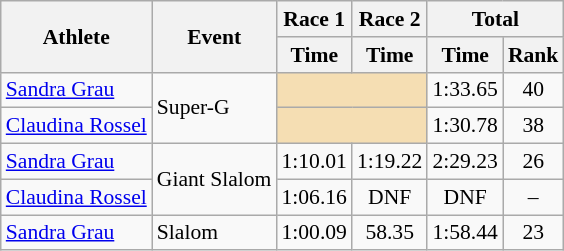<table class="wikitable" style="font-size:90%">
<tr>
<th rowspan="2">Athlete</th>
<th rowspan="2">Event</th>
<th>Race 1</th>
<th>Race 2</th>
<th colspan="2">Total</th>
</tr>
<tr>
<th>Time</th>
<th>Time</th>
<th>Time</th>
<th>Rank</th>
</tr>
<tr>
<td><a href='#'>Sandra Grau</a></td>
<td rowspan="2">Super-G</td>
<td colspan="2" bgcolor="wheat"></td>
<td align="center">1:33.65</td>
<td align="center">40</td>
</tr>
<tr>
<td><a href='#'>Claudina Rossel</a></td>
<td colspan="2" bgcolor="wheat"></td>
<td align="center">1:30.78</td>
<td align="center">38</td>
</tr>
<tr>
<td><a href='#'>Sandra Grau</a></td>
<td rowspan="2">Giant Slalom</td>
<td align="center">1:10.01</td>
<td align="center">1:19.22</td>
<td align="center">2:29.23</td>
<td align="center">26</td>
</tr>
<tr>
<td><a href='#'>Claudina Rossel</a></td>
<td align="center">1:06.16</td>
<td align="center">DNF</td>
<td align="center">DNF</td>
<td align="center">–</td>
</tr>
<tr>
<td><a href='#'>Sandra Grau</a></td>
<td>Slalom</td>
<td align="center">1:00.09</td>
<td align="center">58.35</td>
<td align="center">1:58.44</td>
<td align="center">23</td>
</tr>
</table>
